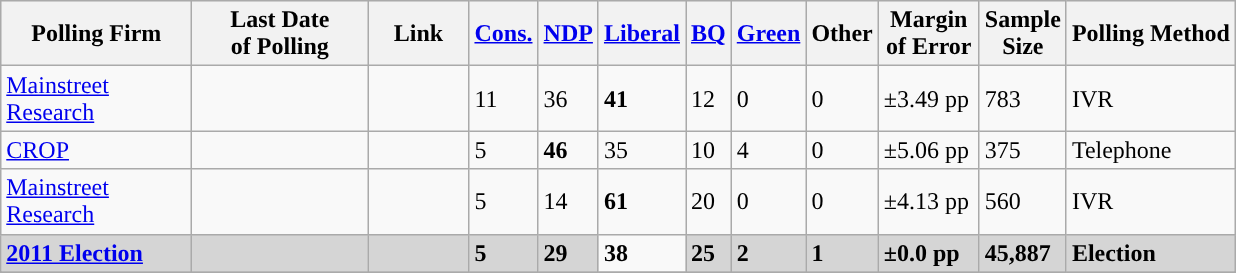<table class="wikitable sortable">
<tr style="background:#e9e9e9;">
<th style="width:120px">Polling Firm</th>
<th style="width:110px">Last Date<br>of Polling</th>
<th style="width:60px" class="unsortable">Link</th>
<th style="background-color:"><strong><a href='#'>Cons.</a></strong></th>
<th style="background-color:"><strong><a href='#'>NDP</a></strong></th>
<th style="background-color:"><strong><a href='#'>Liberal</a></strong></th>
<th style="background-color:"><strong><a href='#'>BQ</a></strong></th>
<th style="background-color:"><strong><a href='#'>Green</a></strong></th>
<th style="background-color:"><strong>Other</strong></th>
<th style="width:60px;" class=unsortable>Margin<br>of Error</th>
<th style="width:50px;" class=unsortable>Sample<br>Size</th>
<th class=unsortable>Polling Method</th>
</tr>
<tr>
<td><a href='#'>Mainstreet Research</a></td>
<td></td>
<td></td>
<td>11</td>
<td>36</td>
<td><strong>41</strong></td>
<td>12</td>
<td>0</td>
<td>0</td>
<td>±3.49 pp</td>
<td>783</td>
<td>IVR</td>
</tr>
<tr>
<td><a href='#'>CROP</a></td>
<td></td>
<td></td>
<td>5</td>
<td><strong>46</strong></td>
<td>35</td>
<td>10</td>
<td>4</td>
<td>0</td>
<td>±5.06 pp</td>
<td>375</td>
<td>Telephone</td>
</tr>
<tr>
<td><a href='#'>Mainstreet Research</a></td>
<td></td>
<td></td>
<td>5</td>
<td>14</td>
<td><strong>61</strong></td>
<td>20</td>
<td>0</td>
<td>0</td>
<td>±4.13 pp</td>
<td>560</td>
<td>IVR</td>
</tr>
<tr>
<td style="background:#D5D5D5"><strong><a href='#'>2011 Election</a></strong></td>
<td style="background:#D5D5D5"><strong></strong></td>
<td style="background:#D5D5D5"></td>
<td style="background:#D5D5D5"><strong>5</strong></td>
<td style="background:#D5D5D5"><strong>29</strong></td>
<td><strong>38</strong></td>
<td style="background:#D5D5D5"><strong>25</strong></td>
<td style="background:#D5D5D5"><strong>2</strong></td>
<td style="background:#D5D5D5"><strong>1</strong></td>
<td style="background:#D5D5D5"><strong>±0.0 pp</strong></td>
<td style="background:#D5D5D5"><strong>45,887</strong></td>
<td style="background:#D5D5D5"><strong>Election</strong></td>
</tr>
<tr>
</tr>
<tr>
</tr>
</table>
